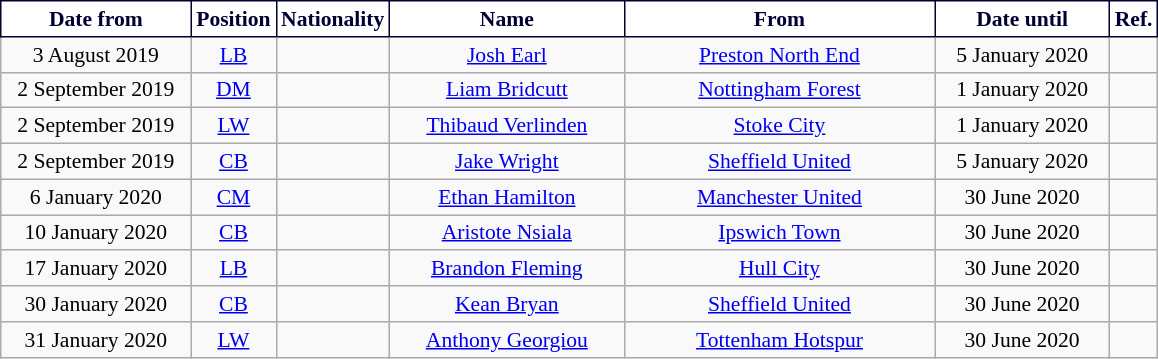<table class="wikitable"  style="text-align:center; font-size:90%; ">
<tr>
<th style="background:#FFFFFF;color:#000033;border:1px solid #000033; width:120px;">Date from</th>
<th style="background:#FFFFFF;color:#000033;border:1px solid #000033; width:50px;">Position</th>
<th style="background:#FFFFFF;color:#000033;border:1px solid #000033; width:50px;">Nationality</th>
<th style="background:#FFFFFF;color:#000033;border:1px solid #000033; width:150px;">Name</th>
<th style="background:#FFFFFF;color:#000033;border:1px solid #000033; width:200px;">From</th>
<th style="background:#FFFFFF;color:#000033;border:1px solid #000033; width:110px;">Date until</th>
<th style="background:#FFFFFF;color:#000033;border:1px solid #000033; width:25px;">Ref.</th>
</tr>
<tr>
<td>3 August 2019</td>
<td><a href='#'>LB</a></td>
<td></td>
<td><a href='#'>Josh Earl</a></td>
<td> <a href='#'>Preston North End</a></td>
<td>5 January 2020</td>
<td></td>
</tr>
<tr>
<td>2 September 2019</td>
<td><a href='#'>DM</a></td>
<td></td>
<td><a href='#'>Liam Bridcutt</a></td>
<td> <a href='#'>Nottingham Forest</a></td>
<td>1 January 2020</td>
<td></td>
</tr>
<tr>
<td>2 September 2019</td>
<td><a href='#'>LW</a></td>
<td></td>
<td><a href='#'>Thibaud Verlinden</a></td>
<td> <a href='#'>Stoke City</a></td>
<td>1 January 2020</td>
<td></td>
</tr>
<tr>
<td>2 September 2019</td>
<td><a href='#'>CB</a></td>
<td></td>
<td><a href='#'>Jake Wright</a></td>
<td> <a href='#'>Sheffield United</a></td>
<td>5 January 2020</td>
<td></td>
</tr>
<tr>
<td>6 January 2020</td>
<td><a href='#'>CM</a></td>
<td></td>
<td><a href='#'>Ethan Hamilton</a></td>
<td> <a href='#'>Manchester United</a></td>
<td>30 June 2020</td>
<td></td>
</tr>
<tr>
<td>10 January 2020</td>
<td><a href='#'>CB</a></td>
<td></td>
<td><a href='#'>Aristote Nsiala</a></td>
<td> <a href='#'>Ipswich Town</a></td>
<td>30 June 2020</td>
<td></td>
</tr>
<tr>
<td>17 January 2020</td>
<td><a href='#'>LB</a></td>
<td></td>
<td><a href='#'>Brandon Fleming</a></td>
<td> <a href='#'>Hull City</a></td>
<td>30 June 2020</td>
<td></td>
</tr>
<tr>
<td>30 January 2020</td>
<td><a href='#'>CB</a></td>
<td></td>
<td><a href='#'>Kean Bryan</a></td>
<td> <a href='#'>Sheffield United</a></td>
<td>30 June 2020</td>
<td></td>
</tr>
<tr>
<td>31 January 2020</td>
<td><a href='#'>LW</a></td>
<td></td>
<td><a href='#'>Anthony Georgiou</a></td>
<td> <a href='#'>Tottenham Hotspur</a></td>
<td>30 June 2020</td>
<td></td>
</tr>
</table>
